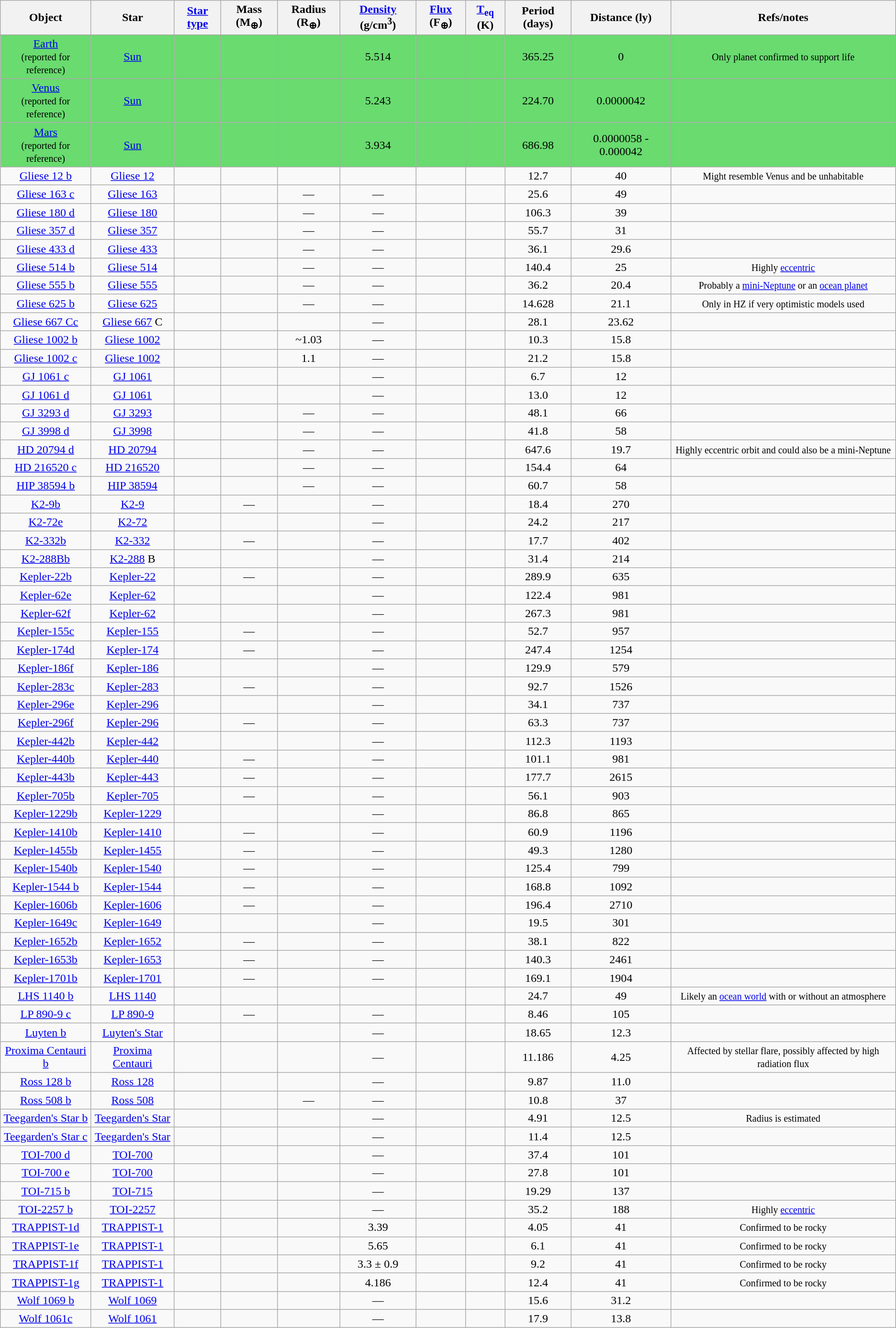<table class="wikitable sortable sticky-header sort-under" style="text-align:center;">
<tr>
<th>Object</th>
<th>Star</th>
<th><a href='#'>Star type</a></th>
<th data-sort-type="number">Mass (M<sub>⊕</sub>)</th>
<th data-sort-type="number">Radius (R<sub>⊕</sub>)</th>
<th data-sort-type="number"><a href='#'>Density</a> (g/cm<sup>3</sup>)</th>
<th data-sort-type="number"><a href='#'>Flux</a> (F<sub>⊕</sub>)</th>
<th data-sort-type="number"><a href='#'>T<sub>eq</sub></a> (K) </th>
<th data-sort-type="number">Period (days)</th>
<th data-sort-type="number">Distance (ly)</th>
<th>Refs/notes</th>
</tr>
<tr style="background:#69db6f;">
<td><a href='#'>Earth</a><br><small>(reported for reference)</small></td>
<td><a href='#'>Sun</a></td>
<td></td>
<td></td>
<td></td>
<td>5.514</td>
<td></td>
<td></td>
<td>365.25</td>
<td>0</td>
<td><small>Only planet confirmed to support life</small></td>
</tr>
<tr style="background:#69db6f;">
<td><a href='#'>Venus</a><br><small>(reported for reference)</small></td>
<td><a href='#'>Sun</a></td>
<td></td>
<td></td>
<td></td>
<td>5.243</td>
<td></td>
<td></td>
<td>224.70</td>
<td>0.0000042</td>
<td></td>
</tr>
<tr style="background:#69db6f;">
<td><a href='#'>Mars</a><br><small>(reported for reference)</small></td>
<td><a href='#'>Sun</a></td>
<td></td>
<td></td>
<td></td>
<td>3.934</td>
<td></td>
<td></td>
<td>686.98</td>
<td>0.0000058 - 0.000042</td>
<td></td>
</tr>
<tr>
<td><a href='#'>Gliese 12 b</a></td>
<td><a href='#'>Gliese 12</a></td>
<td></td>
<td></td>
<td></td>
<td></td>
<td></td>
<td></td>
<td>12.7</td>
<td>40</td>
<td><small>Might resemble Venus and be unhabitable</small></td>
</tr>
<tr>
<td><a href='#'>Gliese 163 c</a></td>
<td><a href='#'>Gliese 163</a></td>
<td></td>
<td></td>
<td>—</td>
<td>—</td>
<td></td>
<td></td>
<td>25.6</td>
<td>49</td>
<td></td>
</tr>
<tr>
<td><a href='#'>Gliese 180 d</a></td>
<td><a href='#'>Gliese 180</a></td>
<td></td>
<td></td>
<td>—</td>
<td>—</td>
<td></td>
<td></td>
<td>106.3</td>
<td>39</td>
<td></td>
</tr>
<tr>
<td><a href='#'>Gliese 357 d</a></td>
<td><a href='#'>Gliese 357</a></td>
<td></td>
<td></td>
<td>—</td>
<td>—</td>
<td></td>
<td></td>
<td>55.7</td>
<td>31</td>
<td></td>
</tr>
<tr>
<td><a href='#'>Gliese 433 d</a></td>
<td><a href='#'>Gliese 433</a></td>
<td></td>
<td></td>
<td>—</td>
<td>—</td>
<td></td>
<td></td>
<td>36.1</td>
<td>29.6</td>
<td></td>
</tr>
<tr>
<td><a href='#'>Gliese 514 b</a></td>
<td><a href='#'>Gliese 514</a></td>
<td></td>
<td></td>
<td>—</td>
<td>—</td>
<td></td>
<td></td>
<td>140.4</td>
<td>25</td>
<td><small>Highly <a href='#'>eccentric</a></small></td>
</tr>
<tr>
<td><a href='#'>Gliese 555 b</a></td>
<td><a href='#'>Gliese 555</a></td>
<td></td>
<td></td>
<td>—</td>
<td>—</td>
<td></td>
<td></td>
<td>36.2</td>
<td>20.4</td>
<td><small>Probably a <a href='#'>mini-Neptune</a> or an <a href='#'>ocean planet</a></small></td>
</tr>
<tr>
<td><a href='#'>Gliese 625 b</a></td>
<td><a href='#'>Gliese 625</a></td>
<td></td>
<td></td>
<td>—</td>
<td>—</td>
<td></td>
<td></td>
<td>14.628</td>
<td>21.1</td>
<td><small>Only in HZ if very optimistic models used</small></td>
</tr>
<tr>
<td><a href='#'>Gliese 667 Cc</a></td>
<td><a href='#'>Gliese 667</a> C</td>
<td></td>
<td></td>
<td></td>
<td>—</td>
<td></td>
<td></td>
<td>28.1</td>
<td>23.62</td>
<td></td>
</tr>
<tr>
<td><a href='#'>Gliese 1002 b</a></td>
<td><a href='#'>Gliese 1002</a></td>
<td></td>
<td></td>
<td>~1.03</td>
<td>—</td>
<td></td>
<td></td>
<td>10.3</td>
<td>15.8</td>
<td></td>
</tr>
<tr>
<td><a href='#'>Gliese 1002 c</a></td>
<td><a href='#'>Gliese 1002</a></td>
<td></td>
<td></td>
<td>1.1</td>
<td>—</td>
<td></td>
<td></td>
<td>21.2</td>
<td>15.8</td>
<td></td>
</tr>
<tr>
<td><a href='#'>GJ 1061 c</a></td>
<td><a href='#'>GJ 1061</a></td>
<td></td>
<td></td>
<td></td>
<td>—</td>
<td></td>
<td></td>
<td>6.7</td>
<td>12</td>
<td></td>
</tr>
<tr>
<td><a href='#'>GJ 1061 d</a></td>
<td><a href='#'>GJ 1061</a></td>
<td></td>
<td></td>
<td></td>
<td>—</td>
<td></td>
<td></td>
<td>13.0</td>
<td>12</td>
<td></td>
</tr>
<tr>
<td><a href='#'>GJ 3293 d</a></td>
<td><a href='#'>GJ 3293</a></td>
<td></td>
<td></td>
<td>—</td>
<td>—</td>
<td></td>
<td></td>
<td>48.1</td>
<td>66</td>
<td></td>
</tr>
<tr>
<td><a href='#'>GJ 3998 d</a></td>
<td><a href='#'>GJ 3998</a></td>
<td></td>
<td></td>
<td>—</td>
<td>—</td>
<td></td>
<td></td>
<td>41.8</td>
<td>58</td>
<td></td>
</tr>
<tr>
<td><a href='#'>HD 20794 d</a></td>
<td><a href='#'>HD 20794</a></td>
<td></td>
<td></td>
<td>—</td>
<td>—</td>
<td></td>
<td></td>
<td>647.6</td>
<td>19.7</td>
<td><small>Highly eccentric orbit and could also be a mini-Neptune</small></td>
</tr>
<tr>
<td><a href='#'>HD 216520 c</a></td>
<td><a href='#'>HD 216520</a></td>
<td></td>
<td></td>
<td>—</td>
<td>—</td>
<td></td>
<td></td>
<td>154.4</td>
<td>64</td>
<td></td>
</tr>
<tr>
<td><a href='#'>HIP 38594 b</a></td>
<td><a href='#'>HIP 38594</a></td>
<td></td>
<td></td>
<td>—</td>
<td>—</td>
<td></td>
<td></td>
<td>60.7</td>
<td>58</td>
<td></td>
</tr>
<tr>
<td><a href='#'>K2-9b</a></td>
<td><a href='#'>K2-9</a></td>
<td></td>
<td>—</td>
<td></td>
<td>—</td>
<td></td>
<td></td>
<td>18.4</td>
<td>270</td>
<td></td>
</tr>
<tr>
<td><a href='#'>K2-72e</a></td>
<td><a href='#'>K2-72</a></td>
<td></td>
<td></td>
<td></td>
<td>—</td>
<td></td>
<td></td>
<td>24.2</td>
<td>217</td>
<td></td>
</tr>
<tr>
<td><a href='#'>K2-332b</a></td>
<td><a href='#'>K2-332</a></td>
<td></td>
<td>—</td>
<td></td>
<td>—</td>
<td></td>
<td></td>
<td>17.7</td>
<td>402</td>
<td></td>
</tr>
<tr>
<td><a href='#'>K2-288Bb</a></td>
<td><a href='#'>K2-288</a> B</td>
<td></td>
<td></td>
<td></td>
<td>—</td>
<td></td>
<td></td>
<td>31.4</td>
<td>214</td>
<td></td>
</tr>
<tr>
<td><a href='#'>Kepler-22b</a></td>
<td><a href='#'>Kepler-22</a></td>
<td></td>
<td>—</td>
<td></td>
<td>—</td>
<td></td>
<td></td>
<td>289.9</td>
<td>635</td>
<td></td>
</tr>
<tr>
<td><a href='#'>Kepler-62e</a></td>
<td><a href='#'>Kepler-62</a></td>
<td></td>
<td></td>
<td></td>
<td>—</td>
<td></td>
<td></td>
<td>122.4</td>
<td>981</td>
<td></td>
</tr>
<tr>
<td><a href='#'>Kepler-62f</a></td>
<td><a href='#'>Kepler-62</a></td>
<td></td>
<td></td>
<td></td>
<td>—</td>
<td></td>
<td></td>
<td>267.3</td>
<td>981</td>
<td></td>
</tr>
<tr>
<td><a href='#'>Kepler-155c</a></td>
<td><a href='#'>Kepler-155</a></td>
<td></td>
<td>—</td>
<td></td>
<td>—</td>
<td></td>
<td></td>
<td>52.7</td>
<td>957</td>
<td></td>
</tr>
<tr>
<td><a href='#'>Kepler-174d</a></td>
<td><a href='#'>Kepler-174</a></td>
<td></td>
<td>—</td>
<td></td>
<td>—</td>
<td></td>
<td></td>
<td>247.4</td>
<td>1254</td>
<td></td>
</tr>
<tr>
<td><a href='#'>Kepler-186f</a></td>
<td><a href='#'>Kepler-186</a></td>
<td></td>
<td></td>
<td></td>
<td>—</td>
<td></td>
<td></td>
<td>129.9</td>
<td>579</td>
<td></td>
</tr>
<tr>
<td><a href='#'>Kepler-283c</a></td>
<td><a href='#'>Kepler-283</a></td>
<td></td>
<td>—</td>
<td></td>
<td>—</td>
<td></td>
<td></td>
<td>92.7</td>
<td>1526</td>
<td></td>
</tr>
<tr>
<td><a href='#'>Kepler-296e</a></td>
<td><a href='#'>Kepler-296</a></td>
<td></td>
<td></td>
<td></td>
<td>—</td>
<td></td>
<td></td>
<td>34.1</td>
<td>737</td>
<td></td>
</tr>
<tr>
<td><a href='#'>Kepler-296f</a></td>
<td><a href='#'>Kepler-296</a></td>
<td></td>
<td>—</td>
<td></td>
<td>—</td>
<td></td>
<td></td>
<td>63.3</td>
<td>737</td>
<td></td>
</tr>
<tr>
<td><a href='#'>Kepler-442b</a></td>
<td><a href='#'>Kepler-442</a></td>
<td></td>
<td></td>
<td></td>
<td>—</td>
<td></td>
<td></td>
<td>112.3</td>
<td>1193</td>
<td></td>
</tr>
<tr>
<td><a href='#'>Kepler-440b</a></td>
<td><a href='#'>Kepler-440</a></td>
<td></td>
<td>—</td>
<td></td>
<td>—</td>
<td></td>
<td></td>
<td>101.1</td>
<td>981</td>
<td></td>
</tr>
<tr>
<td><a href='#'>Kepler-443b</a></td>
<td><a href='#'>Kepler-443</a></td>
<td></td>
<td>—</td>
<td></td>
<td>—</td>
<td></td>
<td></td>
<td>177.7</td>
<td>2615</td>
<td></td>
</tr>
<tr>
<td><a href='#'>Kepler-705b</a></td>
<td><a href='#'>Kepler-705</a></td>
<td></td>
<td>—</td>
<td></td>
<td>—</td>
<td></td>
<td></td>
<td>56.1</td>
<td>903</td>
<td></td>
</tr>
<tr>
<td><a href='#'>Kepler-1229b</a></td>
<td><a href='#'>Kepler-1229</a></td>
<td></td>
<td></td>
<td></td>
<td>—</td>
<td></td>
<td></td>
<td>86.8</td>
<td>865</td>
<td></td>
</tr>
<tr>
<td><a href='#'>Kepler-1410b</a></td>
<td><a href='#'>Kepler-1410</a></td>
<td></td>
<td>—</td>
<td></td>
<td>—</td>
<td></td>
<td></td>
<td>60.9</td>
<td>1196</td>
<td></td>
</tr>
<tr>
<td><a href='#'>Kepler-1455b</a></td>
<td><a href='#'>Kepler-1455</a></td>
<td></td>
<td>—</td>
<td></td>
<td>—</td>
<td></td>
<td></td>
<td>49.3</td>
<td>1280</td>
<td></td>
</tr>
<tr>
<td><a href='#'>Kepler-1540b</a></td>
<td><a href='#'>Kepler-1540</a></td>
<td></td>
<td>—</td>
<td></td>
<td>—</td>
<td></td>
<td></td>
<td>125.4</td>
<td>799</td>
<td></td>
</tr>
<tr>
<td><a href='#'>Kepler-1544 b</a></td>
<td><a href='#'>Kepler-1544</a></td>
<td></td>
<td>—</td>
<td></td>
<td>—</td>
<td></td>
<td></td>
<td>168.8</td>
<td>1092</td>
<td></td>
</tr>
<tr>
<td><a href='#'>Kepler-1606b</a></td>
<td><a href='#'>Kepler-1606</a></td>
<td></td>
<td>—</td>
<td></td>
<td>—</td>
<td></td>
<td></td>
<td>196.4</td>
<td>2710</td>
<td></td>
</tr>
<tr>
<td><a href='#'>Kepler-1649c</a></td>
<td><a href='#'>Kepler-1649</a></td>
<td></td>
<td></td>
<td></td>
<td>—</td>
<td></td>
<td></td>
<td>19.5</td>
<td>301</td>
<td></td>
</tr>
<tr>
<td><a href='#'>Kepler-1652b</a></td>
<td><a href='#'>Kepler-1652</a></td>
<td></td>
<td>—</td>
<td></td>
<td>—</td>
<td></td>
<td></td>
<td>38.1</td>
<td>822</td>
<td></td>
</tr>
<tr>
<td><a href='#'>Kepler-1653b</a></td>
<td><a href='#'>Kepler-1653</a></td>
<td></td>
<td>—</td>
<td></td>
<td>—</td>
<td></td>
<td></td>
<td>140.3</td>
<td>2461</td>
<td></td>
</tr>
<tr>
<td><a href='#'>Kepler-1701b</a></td>
<td><a href='#'>Kepler-1701</a></td>
<td></td>
<td>—</td>
<td></td>
<td>—</td>
<td></td>
<td></td>
<td>169.1</td>
<td>1904</td>
<td></td>
</tr>
<tr>
<td><a href='#'>LHS 1140 b</a></td>
<td><a href='#'>LHS 1140</a></td>
<td></td>
<td></td>
<td></td>
<td></td>
<td></td>
<td></td>
<td>24.7</td>
<td>49</td>
<td><small>Likely an <a href='#'>ocean world</a> with or without an atmosphere</small></td>
</tr>
<tr>
<td><a href='#'>LP 890-9 c</a></td>
<td><a href='#'>LP 890-9</a></td>
<td></td>
<td>—</td>
<td></td>
<td>—</td>
<td></td>
<td></td>
<td>8.46</td>
<td>105</td>
<td></td>
</tr>
<tr>
<td><a href='#'>Luyten b</a></td>
<td><a href='#'>Luyten's Star</a></td>
<td></td>
<td></td>
<td></td>
<td>—</td>
<td></td>
<td></td>
<td>18.65</td>
<td>12.3</td>
<td></td>
</tr>
<tr>
<td><a href='#'>Proxima Centauri b</a></td>
<td><a href='#'>Proxima Centauri</a></td>
<td></td>
<td></td>
<td></td>
<td>—</td>
<td></td>
<td></td>
<td>11.186</td>
<td>4.25</td>
<td><small>Affected by stellar flare, possibly affected by high radiation flux</small></td>
</tr>
<tr>
<td><a href='#'>Ross 128 b</a></td>
<td><a href='#'>Ross 128</a></td>
<td></td>
<td></td>
<td></td>
<td>—</td>
<td></td>
<td></td>
<td>9.87</td>
<td>11.0</td>
<td></td>
</tr>
<tr>
<td><a href='#'>Ross 508 b</a></td>
<td><a href='#'>Ross 508</a></td>
<td></td>
<td></td>
<td>—</td>
<td>—</td>
<td></td>
<td></td>
<td>10.8</td>
<td>37</td>
<td></td>
</tr>
<tr>
<td><a href='#'>Teegarden's Star b</a></td>
<td><a href='#'>Teegarden's Star</a></td>
<td></td>
<td></td>
<td></td>
<td>—</td>
<td></td>
<td></td>
<td>4.91</td>
<td>12.5</td>
<td><small>Radius is estimated</small></td>
</tr>
<tr>
<td><a href='#'>Teegarden's Star c</a></td>
<td><a href='#'>Teegarden's Star</a></td>
<td></td>
<td></td>
<td></td>
<td>—</td>
<td></td>
<td></td>
<td>11.4</td>
<td>12.5</td>
<td></td>
</tr>
<tr>
<td><a href='#'>TOI-700 d</a></td>
<td><a href='#'>TOI-700</a></td>
<td></td>
<td></td>
<td></td>
<td>—</td>
<td></td>
<td></td>
<td>37.4</td>
<td>101</td>
<td></td>
</tr>
<tr>
<td><a href='#'>TOI-700 e</a></td>
<td><a href='#'>TOI-700</a></td>
<td></td>
<td></td>
<td></td>
<td>—</td>
<td></td>
<td></td>
<td>27.8</td>
<td>101</td>
<td></td>
</tr>
<tr>
<td><a href='#'>TOI-715 b</a></td>
<td><a href='#'>TOI-715</a></td>
<td></td>
<td></td>
<td></td>
<td>—</td>
<td></td>
<td></td>
<td>19.29</td>
<td>137</td>
<td></td>
</tr>
<tr>
<td><a href='#'>TOI-2257 b</a></td>
<td><a href='#'>TOI-2257</a></td>
<td></td>
<td></td>
<td></td>
<td>—</td>
<td></td>
<td></td>
<td>35.2</td>
<td>188</td>
<td><small>Highly <a href='#'>eccentric</a></small></td>
</tr>
<tr>
<td><a href='#'>TRAPPIST-1d</a></td>
<td><a href='#'>TRAPPIST-1</a></td>
<td></td>
<td></td>
<td></td>
<td>3.39</td>
<td></td>
<td></td>
<td>4.05</td>
<td>41</td>
<td><small>Confirmed to be rocky</small></td>
</tr>
<tr>
<td><a href='#'>TRAPPIST-1e</a></td>
<td><a href='#'>TRAPPIST-1</a></td>
<td></td>
<td></td>
<td></td>
<td>5.65</td>
<td></td>
<td></td>
<td>6.1</td>
<td>41</td>
<td><small>Confirmed to be rocky</small></td>
</tr>
<tr>
<td><a href='#'>TRAPPIST-1f</a></td>
<td><a href='#'>TRAPPIST-1</a></td>
<td></td>
<td></td>
<td></td>
<td>3.3 ± 0.9</td>
<td></td>
<td></td>
<td>9.2</td>
<td>41</td>
<td><small>Confirmed to be rocky</small></td>
</tr>
<tr>
<td><a href='#'>TRAPPIST-1g</a></td>
<td><a href='#'>TRAPPIST-1</a></td>
<td></td>
<td></td>
<td></td>
<td>4.186</td>
<td></td>
<td></td>
<td>12.4</td>
<td>41</td>
<td><small>Confirmed to be rocky</small></td>
</tr>
<tr>
<td><a href='#'>Wolf 1069 b</a></td>
<td><a href='#'>Wolf 1069</a></td>
<td></td>
<td></td>
<td></td>
<td>—</td>
<td></td>
<td></td>
<td>15.6</td>
<td>31.2</td>
<td></td>
</tr>
<tr>
<td><a href='#'>Wolf 1061c</a></td>
<td><a href='#'>Wolf 1061</a></td>
<td></td>
<td></td>
<td></td>
<td>—</td>
<td></td>
<td></td>
<td>17.9</td>
<td>13.8</td>
<td></td>
</tr>
</table>
